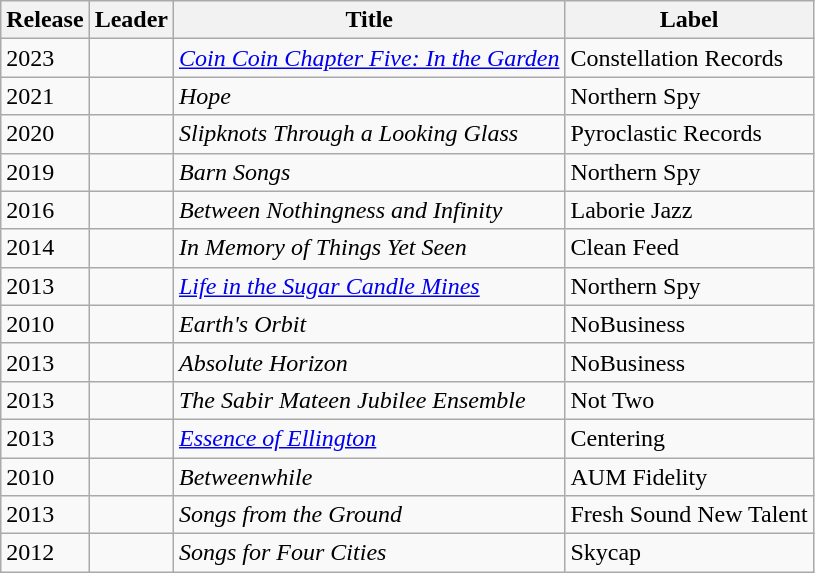<table class="wikitable sortable">
<tr>
<th>Release</th>
<th>Leader</th>
<th>Title</th>
<th>Label</th>
</tr>
<tr>
<td>2023</td>
<td></td>
<td><em><a href='#'>Coin Coin Chapter Five: In the Garden</a></em></td>
<td>Constellation Records</td>
</tr>
<tr>
<td>2021</td>
<td></td>
<td><em>Hope</em></td>
<td>Northern Spy</td>
</tr>
<tr>
<td>2020</td>
<td></td>
<td><em>Slipknots Through a Looking Glass</em></td>
<td>Pyroclastic Records</td>
</tr>
<tr>
<td>2019</td>
<td></td>
<td><em>Barn Songs</em></td>
<td>Northern Spy</td>
</tr>
<tr>
<td>2016</td>
<td></td>
<td><em>Between Nothingness and Infinity</em></td>
<td>Laborie Jazz</td>
</tr>
<tr>
<td>2014</td>
<td></td>
<td><em>In Memory of Things Yet Seen</em></td>
<td>Clean Feed</td>
</tr>
<tr>
<td>2013</td>
<td></td>
<td><em><a href='#'>Life in the Sugar Candle Mines</a></em></td>
<td>Northern Spy</td>
</tr>
<tr>
<td>2010</td>
<td></td>
<td><em>Earth's Orbit</em></td>
<td>NoBusiness</td>
</tr>
<tr>
<td>2013</td>
<td></td>
<td><em>Absolute Horizon</em></td>
<td>NoBusiness</td>
</tr>
<tr>
<td>2013</td>
<td></td>
<td><em>The Sabir Mateen Jubilee Ensemble</em></td>
<td>Not Two</td>
</tr>
<tr>
<td>2013</td>
<td></td>
<td><em><a href='#'>Essence of Ellington</a></em></td>
<td>Centering</td>
</tr>
<tr>
<td>2010</td>
<td></td>
<td><em>Betweenwhile</em></td>
<td>AUM Fidelity</td>
</tr>
<tr>
<td>2013</td>
<td></td>
<td><em>Songs from the Ground</em></td>
<td>Fresh Sound New Talent</td>
</tr>
<tr>
<td>2012</td>
<td></td>
<td><em>Songs for Four Cities</em></td>
<td>Skycap</td>
</tr>
</table>
